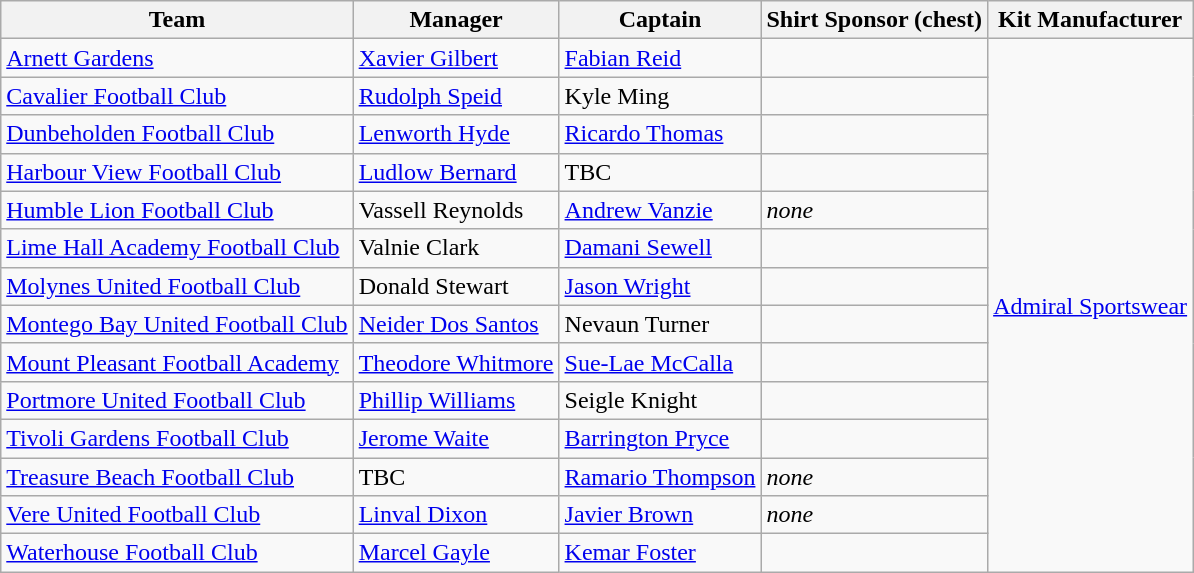<table class="wikitable sortable">
<tr>
<th>Team</th>
<th>Manager</th>
<th>Captain</th>
<th>Shirt Sponsor (chest)</th>
<th>Kit Manufacturer</th>
</tr>
<tr>
<td><a href='#'>Arnett Gardens</a></td>
<td><a href='#'>Xavier Gilbert</a></td>
<td><a href='#'>Fabian Reid</a></td>
<td><em></em></td>
<td rowspan="14" style="text-align:center;"><a href='#'>Admiral Sportswear</a></td>
</tr>
<tr>
<td><a href='#'>Cavalier Football Club</a></td>
<td><a href='#'>Rudolph Speid</a></td>
<td>Kyle Ming</td>
<td></td>
</tr>
<tr>
<td><a href='#'>Dunbeholden Football Club</a></td>
<td><a href='#'>Lenworth Hyde</a></td>
<td><a href='#'>Ricardo Thomas</a></td>
<td></td>
</tr>
<tr>
<td><a href='#'>Harbour View Football Club</a></td>
<td><a href='#'>Ludlow Bernard</a></td>
<td>TBC</td>
<td></td>
</tr>
<tr>
<td><a href='#'>Humble Lion Football Club</a></td>
<td>Vassell Reynolds</td>
<td><a href='#'>Andrew Vanzie</a></td>
<td><em>none</em></td>
</tr>
<tr>
<td><a href='#'>Lime Hall Academy Football Club</a></td>
<td>Valnie Clark</td>
<td><a href='#'>Damani Sewell</a></td>
<td></td>
</tr>
<tr>
<td><a href='#'>Molynes United Football Club</a></td>
<td>Donald Stewart</td>
<td><a href='#'>Jason Wright</a></td>
<td></td>
</tr>
<tr>
<td><a href='#'>Montego Bay United Football Club</a></td>
<td><a href='#'>Neider Dos Santos</a></td>
<td>Nevaun Turner</td>
<td></td>
</tr>
<tr>
<td><a href='#'>Mount Pleasant Football Academy</a></td>
<td><a href='#'>Theodore Whitmore</a></td>
<td><a href='#'>Sue-Lae McCalla</a></td>
<td></td>
</tr>
<tr>
<td><a href='#'>Portmore United Football Club</a></td>
<td><a href='#'>Phillip Williams</a></td>
<td>Seigle Knight</td>
<td></td>
</tr>
<tr>
<td><a href='#'>Tivoli Gardens Football Club</a></td>
<td><a href='#'>Jerome Waite</a></td>
<td><a href='#'>Barrington Pryce</a></td>
<td></td>
</tr>
<tr>
<td><a href='#'>Treasure Beach Football Club</a></td>
<td>TBC</td>
<td><a href='#'>Ramario Thompson</a></td>
<td><em>none</em></td>
</tr>
<tr>
<td><a href='#'>Vere United Football Club</a></td>
<td><a href='#'>Linval Dixon</a></td>
<td><a href='#'>Javier Brown</a></td>
<td><em>none</em></td>
</tr>
<tr>
<td><a href='#'>Waterhouse Football Club</a></td>
<td><a href='#'>Marcel Gayle</a></td>
<td><a href='#'>Kemar Foster</a></td>
<td></td>
</tr>
</table>
